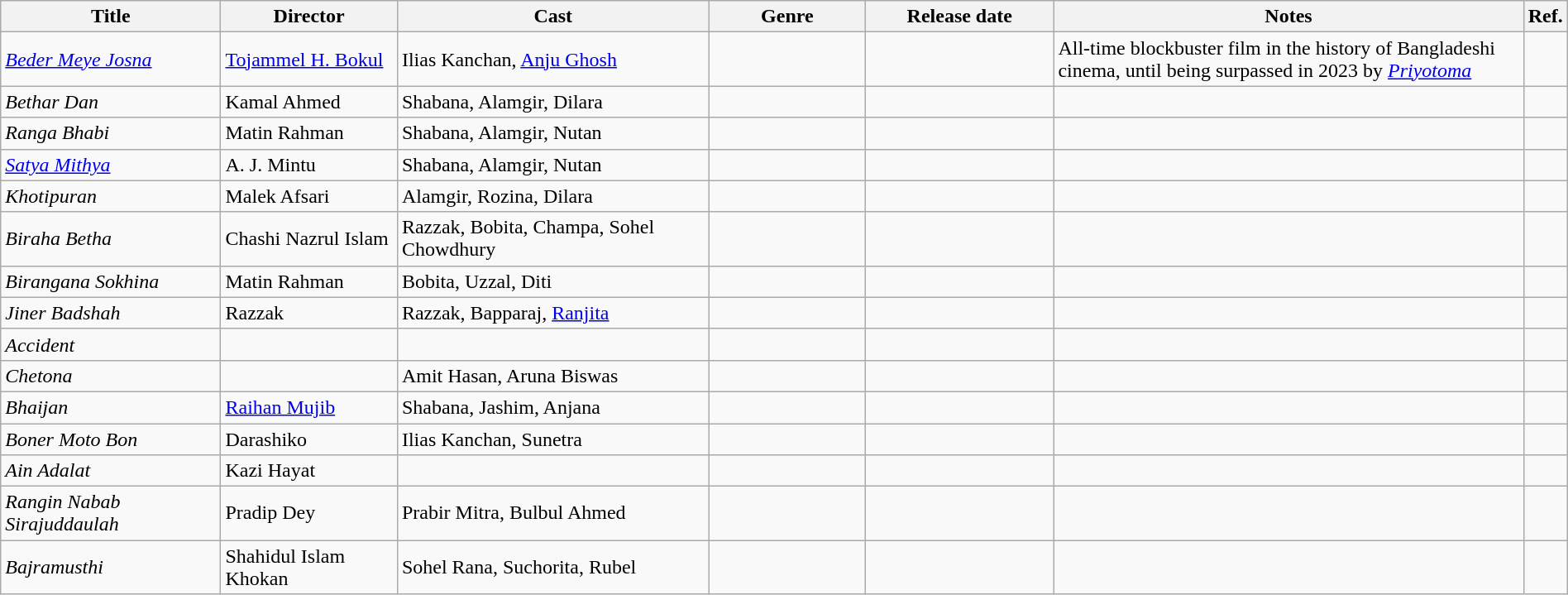<table class="wikitable " sortable width= "100% ">
<tr>
<th style=" width :19 =15 % ;">Title</th>
<th style=" width :18 =13 % ;">Director</th>
<th style=" width :22 =20 % ;">Cast</th>
<th width=10%>Genre</th>
<th width=12%>Release date</th>
<th width=30%>Notes</th>
<th style="width:2%;">Ref.</th>
</tr>
<tr>
<td><em><a href='#'>Beder Meye Josna</a></em></td>
<td><a href='#'>Tojammel H. Bokul</a></td>
<td>Ilias Kanchan, <a href='#'>Anju Ghosh</a></td>
<td></td>
<td></td>
<td>All-time blockbuster film in the history of Bangladeshi cinema, until being surpassed in 2023 by <em><a href='#'>Priyotoma</a></em></td>
<td></td>
</tr>
<tr>
<td><em>Bethar Dan</em></td>
<td>Kamal Ahmed</td>
<td>Shabana, Alamgir, Dilara</td>
<td></td>
<td></td>
<td></td>
<td></td>
</tr>
<tr>
<td><em>Ranga Bhabi</em></td>
<td>Matin Rahman</td>
<td>Shabana, Alamgir, Nutan</td>
<td></td>
<td></td>
<td></td>
<td></td>
</tr>
<tr>
<td><em><a href='#'>Satya Mithya</a></em></td>
<td>A. J. Mintu</td>
<td>Shabana, Alamgir, Nutan</td>
<td></td>
<td></td>
<td></td>
<td></td>
</tr>
<tr>
<td><em>Khotipuran</em></td>
<td>Malek Afsari</td>
<td>Alamgir, Rozina, Dilara</td>
<td></td>
<td></td>
<td></td>
<td></td>
</tr>
<tr>
<td><em>Biraha Betha</em></td>
<td>Chashi Nazrul Islam</td>
<td>Razzak, Bobita, Champa, Sohel Chowdhury</td>
<td></td>
<td></td>
<td></td>
<td></td>
</tr>
<tr>
<td><em>Birangana Sokhina</em></td>
<td>Matin Rahman</td>
<td>Bobita, Uzzal, Diti</td>
<td></td>
<td></td>
<td></td>
<td></td>
</tr>
<tr>
<td><em>Jiner Badshah</em></td>
<td>Razzak</td>
<td>Razzak, Bapparaj, <a href='#'>Ranjita</a></td>
<td></td>
<td></td>
<td></td>
<td></td>
</tr>
<tr>
<td><em>Accident</em></td>
<td></td>
<td></td>
<td></td>
<td></td>
<td></td>
<td></td>
</tr>
<tr>
<td><em>Chetona</em></td>
<td></td>
<td>Amit Hasan, Aruna Biswas</td>
<td></td>
<td></td>
<td></td>
<td></td>
</tr>
<tr>
<td><em>Bhaijan</em></td>
<td><a href='#'>Raihan Mujib</a></td>
<td>Shabana, Jashim, Anjana</td>
<td></td>
<td></td>
<td></td>
<td></td>
</tr>
<tr>
<td><em>Boner Moto Bon</em></td>
<td>Darashiko</td>
<td>Ilias Kanchan, Sunetra</td>
<td></td>
<td></td>
<td></td>
<td></td>
</tr>
<tr>
<td><em>Ain Adalat</em></td>
<td>Kazi Hayat</td>
<td></td>
<td></td>
<td></td>
<td></td>
<td></td>
</tr>
<tr>
<td><em>Rangin Nabab Sirajuddaulah</em></td>
<td>Pradip Dey</td>
<td>Prabir Mitra, Bulbul Ahmed</td>
<td></td>
<td></td>
<td></td>
<td></td>
</tr>
<tr>
<td><em>Bajramusthi</em></td>
<td>Shahidul Islam Khokan</td>
<td>Sohel Rana, Suchorita, Rubel</td>
<td></td>
<td></td>
<td></td>
<td></td>
</tr>
</table>
